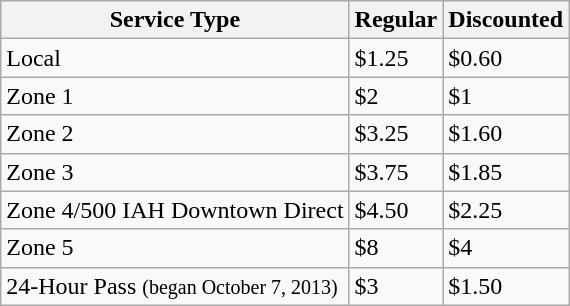<table class="wikitable">
<tr>
<th>Service Type</th>
<th>Regular</th>
<th>Discounted</th>
</tr>
<tr>
<td>Local</td>
<td>$1.25</td>
<td>$0.60</td>
</tr>
<tr>
<td>Zone 1</td>
<td>$2</td>
<td>$1</td>
</tr>
<tr>
<td>Zone 2</td>
<td>$3.25</td>
<td>$1.60</td>
</tr>
<tr>
<td>Zone 3</td>
<td>$3.75</td>
<td>$1.85</td>
</tr>
<tr>
<td>Zone 4/500 IAH Downtown Direct</td>
<td>$4.50</td>
<td>$2.25</td>
</tr>
<tr>
<td>Zone 5</td>
<td>$8</td>
<td>$4</td>
</tr>
<tr>
<td>24-Hour Pass <small>(began October 7, 2013)</small></td>
<td>$3</td>
<td>$1.50</td>
</tr>
</table>
